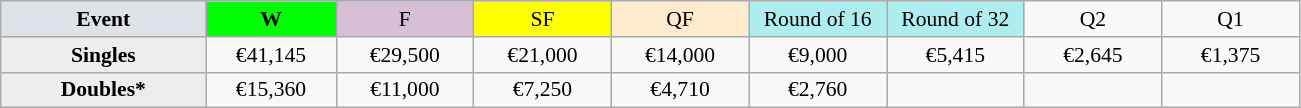<table class=wikitable style=font-size:90%;text-align:center>
<tr>
<td style="width:130px; background:#dfe2e9;"><strong>Event</strong></td>
<td style="width:80px; background:lime;"><strong>W</strong></td>
<td style="width:85px; background:thistle;">F</td>
<td style="width:85px; background:#ff0;">SF</td>
<td style="width:85px; background:#ffebcd;">QF</td>
<td style="width:85px; background:#afeeee;">Round of 16</td>
<td style="width:85px; background:#afeeee;">Round of 32</td>
<td width=85>Q2</td>
<td width=85>Q1</td>
</tr>
<tr>
<td style="background:#ededed;"><strong>Singles</strong></td>
<td>€41,145</td>
<td>€29,500</td>
<td>€21,000</td>
<td>€14,000</td>
<td>€9,000</td>
<td>€5,415</td>
<td>€2,645</td>
<td>€1,375</td>
</tr>
<tr>
<td style="background:#ededed;"><strong>Doubles*</strong></td>
<td>€15,360</td>
<td>€11,000</td>
<td>€7,250</td>
<td>€4,710</td>
<td>€2,760</td>
<td></td>
<td></td>
<td></td>
</tr>
</table>
